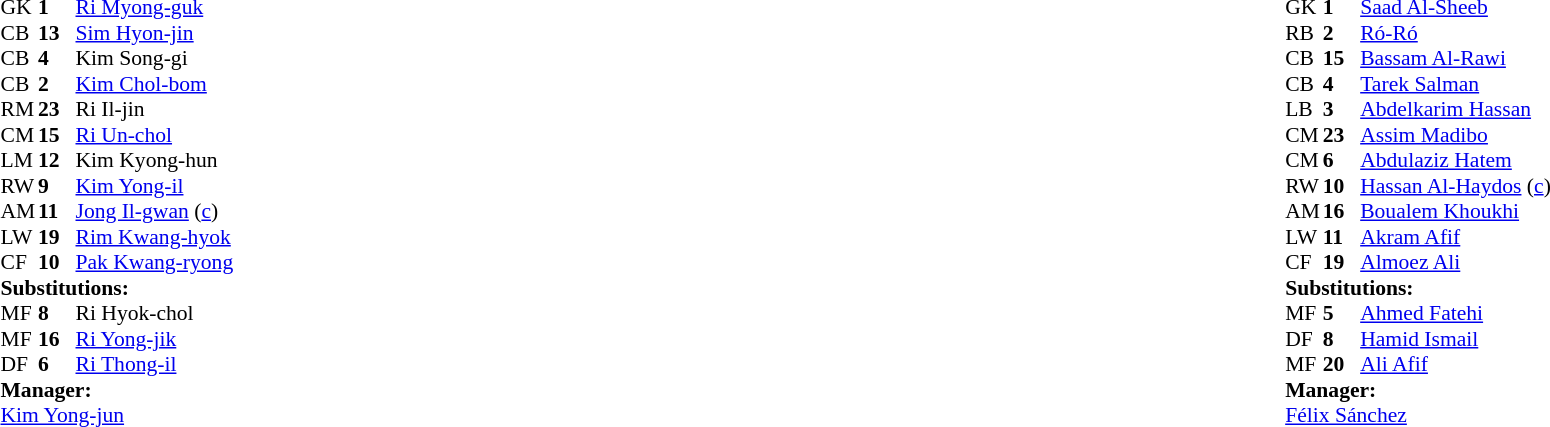<table width="100%">
<tr>
<td valign="top" width="40%"><br><table style="font-size:90%" cellspacing="0" cellpadding="0">
<tr>
<th width=25></th>
<th width=25></th>
</tr>
<tr>
<td>GK</td>
<td><strong>1</strong></td>
<td><a href='#'>Ri Myong-guk</a></td>
</tr>
<tr>
<td>CB</td>
<td><strong>13</strong></td>
<td><a href='#'>Sim Hyon-jin</a></td>
</tr>
<tr>
<td>CB</td>
<td><strong>4</strong></td>
<td>Kim Song-gi</td>
<td></td>
<td></td>
</tr>
<tr>
<td>CB</td>
<td><strong>2</strong></td>
<td><a href='#'>Kim Chol-bom</a></td>
</tr>
<tr>
<td>RM</td>
<td><strong>23</strong></td>
<td>Ri Il-jin</td>
<td></td>
</tr>
<tr>
<td>CM</td>
<td><strong>15</strong></td>
<td><a href='#'>Ri Un-chol</a></td>
<td></td>
</tr>
<tr>
<td>LM</td>
<td><strong>12</strong></td>
<td>Kim Kyong-hun</td>
</tr>
<tr>
<td>RW</td>
<td><strong>9</strong></td>
<td><a href='#'>Kim Yong-il</a></td>
<td></td>
<td></td>
</tr>
<tr>
<td>AM</td>
<td><strong>11</strong></td>
<td><a href='#'>Jong Il-gwan</a> (<a href='#'>c</a>)</td>
<td></td>
</tr>
<tr>
<td>LW</td>
<td><strong>19</strong></td>
<td><a href='#'>Rim Kwang-hyok</a></td>
<td></td>
<td></td>
</tr>
<tr>
<td>CF</td>
<td><strong>10</strong></td>
<td><a href='#'>Pak Kwang-ryong</a></td>
<td></td>
</tr>
<tr>
<td colspan=3><strong>Substitutions:</strong></td>
</tr>
<tr>
<td>MF</td>
<td><strong>8</strong></td>
<td>Ri Hyok-chol</td>
<td></td>
<td></td>
</tr>
<tr>
<td>MF</td>
<td><strong>16</strong></td>
<td><a href='#'>Ri Yong-jik</a></td>
<td></td>
<td></td>
</tr>
<tr>
<td>DF</td>
<td><strong>6</strong></td>
<td><a href='#'>Ri Thong-il</a></td>
<td></td>
<td></td>
</tr>
<tr>
<td colspan=3><strong>Manager:</strong></td>
</tr>
<tr>
<td colspan=3><a href='#'>Kim Yong-jun</a></td>
</tr>
</table>
</td>
<td valign="top"></td>
<td valign="top" width="50%"><br><table style="font-size:90%; margin:auto" cellspacing="0" cellpadding="0">
<tr>
<th width=25></th>
<th width=25></th>
</tr>
<tr>
<td>GK</td>
<td><strong>1</strong></td>
<td><a href='#'>Saad Al-Sheeb</a></td>
</tr>
<tr>
<td>RB</td>
<td><strong>2</strong></td>
<td><a href='#'>Ró-Ró</a></td>
<td></td>
<td></td>
</tr>
<tr>
<td>CB</td>
<td><strong>15</strong></td>
<td><a href='#'>Bassam Al-Rawi</a></td>
</tr>
<tr>
<td>CB</td>
<td><strong>4</strong></td>
<td><a href='#'>Tarek Salman</a></td>
</tr>
<tr>
<td>LB</td>
<td><strong>3</strong></td>
<td><a href='#'>Abdelkarim Hassan</a></td>
<td></td>
<td></td>
</tr>
<tr>
<td>CM</td>
<td><strong>23</strong></td>
<td><a href='#'>Assim Madibo</a></td>
<td></td>
<td></td>
</tr>
<tr>
<td>CM</td>
<td><strong>6</strong></td>
<td><a href='#'>Abdulaziz Hatem</a></td>
</tr>
<tr>
<td>RW</td>
<td><strong>10</strong></td>
<td><a href='#'>Hassan Al-Haydos</a> (<a href='#'>c</a>)</td>
</tr>
<tr>
<td>AM</td>
<td><strong>16</strong></td>
<td><a href='#'>Boualem Khoukhi</a></td>
</tr>
<tr>
<td>LW</td>
<td><strong>11</strong></td>
<td><a href='#'>Akram Afif</a></td>
</tr>
<tr>
<td>CF</td>
<td><strong>19</strong></td>
<td><a href='#'>Almoez Ali</a></td>
</tr>
<tr>
<td colspan=3><strong>Substitutions:</strong></td>
</tr>
<tr>
<td>MF</td>
<td><strong>5</strong></td>
<td><a href='#'>Ahmed Fatehi</a></td>
<td></td>
<td></td>
</tr>
<tr>
<td>DF</td>
<td><strong>8</strong></td>
<td><a href='#'>Hamid Ismail</a></td>
<td></td>
<td></td>
</tr>
<tr>
<td>MF</td>
<td><strong>20</strong></td>
<td><a href='#'>Ali Afif</a></td>
<td></td>
<td></td>
</tr>
<tr>
<td colspan=3><strong>Manager:</strong></td>
</tr>
<tr>
<td colspan=3> <a href='#'>Félix Sánchez</a></td>
</tr>
</table>
</td>
</tr>
</table>
